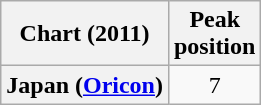<table class="wikitable plainrowheaders" style="text-align:center">
<tr>
<th>Chart (2011)</th>
<th>Peak<br>position</th>
</tr>
<tr>
<th scope="row">Japan (<a href='#'>Oricon</a>)</th>
<td>7</td>
</tr>
</table>
